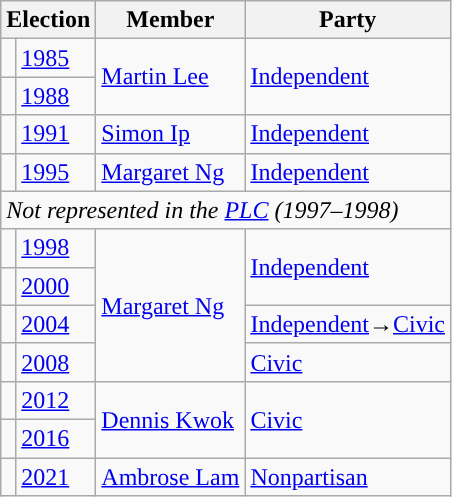<table class="wikitable">
<tr>
<th colspan="2">Election</th>
<th>Member</th>
<th>Party</th>
</tr>
<tr>
<td style="background-color: "></td>
<td><a href='#'>1985</a></td>
<td rowspan=2><a href='#'>Martin Lee</a></td>
<td rowspan=2><a href='#'>Independent</a></td>
</tr>
<tr>
<td style="background-color: "></td>
<td><a href='#'>1988</a></td>
</tr>
<tr>
<td style="background-color: "></td>
<td><a href='#'>1991</a></td>
<td><a href='#'>Simon Ip</a></td>
<td><a href='#'>Independent</a></td>
</tr>
<tr>
<td style="background-color: "></td>
<td><a href='#'>1995</a></td>
<td><a href='#'>Margaret Ng</a></td>
<td><a href='#'>Independent</a></td>
</tr>
<tr>
<td colspan="4"><em>Not represented in the <a href='#'>PLC</a> (1997–1998)</em></td>
</tr>
<tr>
<td style="background-color: "></td>
<td><a href='#'>1998</a></td>
<td rowspan="4"><a href='#'>Margaret Ng</a></td>
<td rowspan=2><a href='#'>Independent</a></td>
</tr>
<tr>
<td style="background-color: "></td>
<td><a href='#'>2000</a></td>
</tr>
<tr>
<td style="background-color: "></td>
<td><a href='#'>2004</a></td>
<td><a href='#'>Independent</a>→<a href='#'>Civic</a></td>
</tr>
<tr>
<td style="background-color: "></td>
<td><a href='#'>2008</a></td>
<td><a href='#'>Civic</a></td>
</tr>
<tr>
<td style="background-color: "></td>
<td><a href='#'>2012</a></td>
<td rowspan="2"><a href='#'>Dennis Kwok</a></td>
<td rowspan="2"><a href='#'>Civic</a></td>
</tr>
<tr>
<td style="background-color: "></td>
<td><a href='#'>2016</a></td>
</tr>
<tr>
<td style="background-color: "></td>
<td><a href='#'>2021</a></td>
<td><a href='#'>Ambrose Lam</a></td>
<td><a href='#'>Nonpartisan</a></td>
</tr>
</table>
